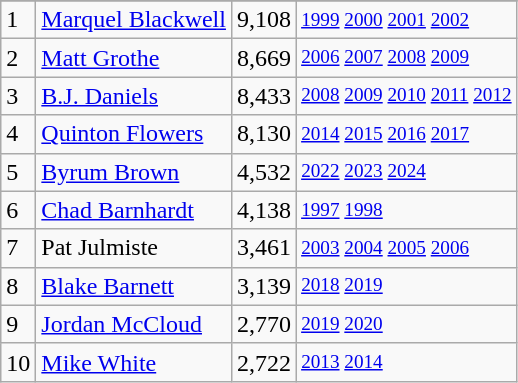<table class="wikitable">
<tr>
</tr>
<tr>
<td>1</td>
<td><a href='#'>Marquel Blackwell</a></td>
<td>9,108</td>
<td style="font-size:80%;"><a href='#'>1999</a> <a href='#'>2000</a> <a href='#'>2001</a> <a href='#'>2002</a></td>
</tr>
<tr>
<td>2</td>
<td><a href='#'>Matt Grothe</a></td>
<td>8,669</td>
<td style="font-size:80%;"><a href='#'>2006</a> <a href='#'>2007</a> <a href='#'>2008</a> <a href='#'>2009</a></td>
</tr>
<tr>
<td>3</td>
<td><a href='#'>B.J. Daniels</a></td>
<td>8,433</td>
<td style="font-size:80%;"><a href='#'>2008</a> <a href='#'>2009</a> <a href='#'>2010</a> <a href='#'>2011</a> <a href='#'>2012</a></td>
</tr>
<tr>
<td>4</td>
<td><a href='#'>Quinton Flowers</a></td>
<td>8,130</td>
<td style="font-size:80%;"><a href='#'>2014</a> <a href='#'>2015</a> <a href='#'>2016</a> <a href='#'>2017</a></td>
</tr>
<tr>
<td>5</td>
<td><a href='#'>Byrum Brown</a></td>
<td>4,532</td>
<td style="font-size:80%;"><a href='#'>2022</a> <a href='#'>2023</a> <a href='#'>2024</a></td>
</tr>
<tr>
<td>6</td>
<td><a href='#'>Chad Barnhardt</a></td>
<td>4,138</td>
<td style="font-size:80%;"><a href='#'>1997</a> <a href='#'>1998</a></td>
</tr>
<tr>
<td>7</td>
<td>Pat Julmiste</td>
<td>3,461</td>
<td style="font-size:80%;"><a href='#'>2003</a> <a href='#'>2004</a> <a href='#'>2005</a> <a href='#'>2006</a></td>
</tr>
<tr>
<td>8</td>
<td><a href='#'>Blake Barnett</a></td>
<td>3,139</td>
<td style="font-size:80%;"><a href='#'>2018</a> <a href='#'>2019</a></td>
</tr>
<tr>
<td>9</td>
<td><a href='#'>Jordan McCloud</a></td>
<td>2,770</td>
<td style="font-size:80%;"><a href='#'>2019</a> <a href='#'>2020</a></td>
</tr>
<tr>
<td>10</td>
<td><a href='#'>Mike White</a></td>
<td>2,722</td>
<td style="font-size:80%;"><a href='#'>2013</a> <a href='#'>2014</a></td>
</tr>
</table>
